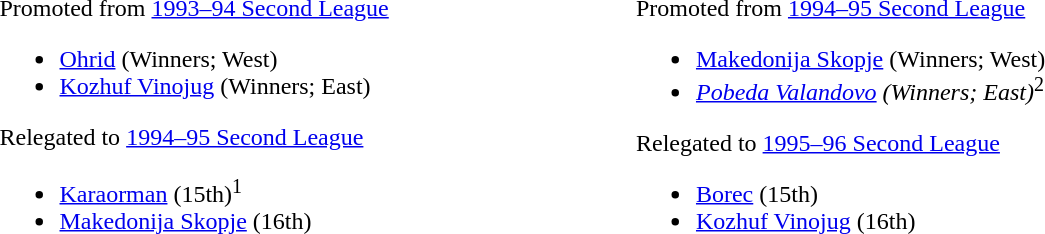<table style="border:0;width:69%;">
<tr style="vertical-align:top;">
<td><br>Promoted from <a href='#'>1993–94 Second League</a><ul><li><a href='#'>Ohrid</a> (Winners; West)</li><li><a href='#'>Kozhuf Vinojug</a> (Winners; East)</li></ul>Relegated to <a href='#'>1994–95 Second League</a><ul><li><a href='#'>Karaorman</a> (15th)<sup>1</sup></li><li><a href='#'>Makedonija Skopje</a> (16th)</li></ul></td>
<td><br>Promoted from <a href='#'>1994–95 Second League</a><ul><li><a href='#'>Makedonija Skopje</a> (Winners; West)</li><li><em><a href='#'>Pobeda Valandovo</a> (Winners; East)</em><sup>2</sup></li></ul>Relegated to <a href='#'>1995–96 Second League</a><ul><li><a href='#'>Borec</a> (15th)</li><li><a href='#'>Kozhuf Vinojug</a> (16th)</li></ul></td>
</tr>
</table>
